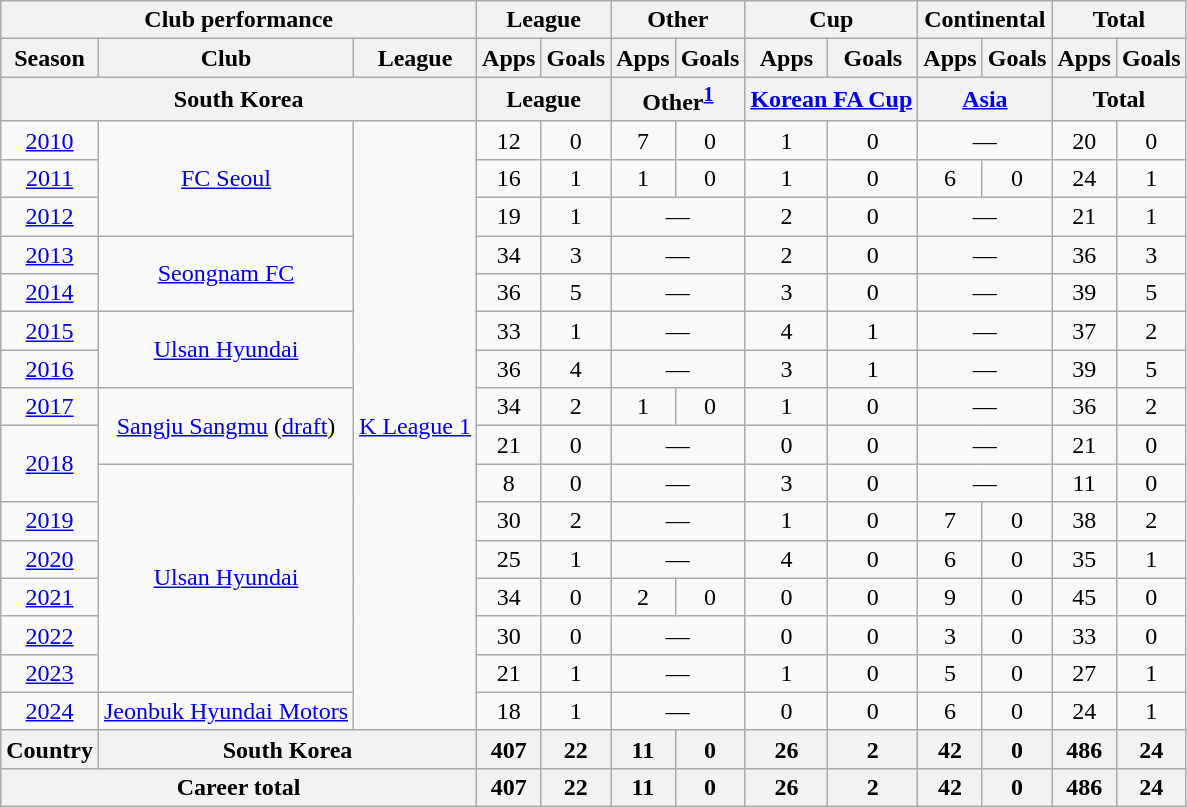<table class="wikitable" style="text-align:center">
<tr>
<th colspan=3>Club performance</th>
<th colspan=2>League</th>
<th colspan=2>Other</th>
<th colspan=2>Cup</th>
<th colspan=2>Continental</th>
<th colspan=2>Total</th>
</tr>
<tr>
<th>Season</th>
<th>Club</th>
<th>League</th>
<th>Apps</th>
<th>Goals</th>
<th>Apps</th>
<th>Goals</th>
<th>Apps</th>
<th>Goals</th>
<th>Apps</th>
<th>Goals</th>
<th>Apps</th>
<th>Goals</th>
</tr>
<tr>
<th colspan=3>South Korea</th>
<th colspan=2>League</th>
<th colspan=2>Other<sup><a href='#'>1</a></sup></th>
<th colspan=2><a href='#'>Korean FA Cup</a></th>
<th colspan=2><a href='#'>Asia</a></th>
<th colspan=2>Total</th>
</tr>
<tr>
<td><a href='#'>2010</a></td>
<td rowspan=3><a href='#'>FC Seoul</a></td>
<td rowspan=16><a href='#'>K League 1</a></td>
<td>12</td>
<td>0</td>
<td>7</td>
<td>0</td>
<td>1</td>
<td>0</td>
<td colspan=2>—</td>
<td>20</td>
<td>0</td>
</tr>
<tr>
<td><a href='#'>2011</a></td>
<td>16</td>
<td>1</td>
<td>1</td>
<td>0</td>
<td>1</td>
<td>0</td>
<td>6</td>
<td>0</td>
<td>24</td>
<td>1</td>
</tr>
<tr>
<td><a href='#'>2012</a></td>
<td>19</td>
<td>1</td>
<td colspan=2>—</td>
<td>2</td>
<td>0</td>
<td colspan=2>—</td>
<td>21</td>
<td>1</td>
</tr>
<tr>
<td><a href='#'>2013</a></td>
<td rowspan=2><a href='#'>Seongnam FC</a></td>
<td>34</td>
<td>3</td>
<td colspan=2>—</td>
<td>2</td>
<td>0</td>
<td colspan=2>—</td>
<td>36</td>
<td>3</td>
</tr>
<tr>
<td><a href='#'>2014</a></td>
<td>36</td>
<td>5</td>
<td colspan=2>—</td>
<td>3</td>
<td>0</td>
<td colspan=2>—</td>
<td>39</td>
<td>5</td>
</tr>
<tr>
<td><a href='#'>2015</a></td>
<td rowspan=2><a href='#'>Ulsan Hyundai</a></td>
<td>33</td>
<td>1</td>
<td colspan=2>—</td>
<td>4</td>
<td>1</td>
<td colspan=2>—</td>
<td>37</td>
<td>2</td>
</tr>
<tr>
<td><a href='#'>2016</a></td>
<td>36</td>
<td>4</td>
<td colspan=2>—</td>
<td>3</td>
<td>1</td>
<td colspan=2>—</td>
<td>39</td>
<td>5</td>
</tr>
<tr>
<td><a href='#'>2017</a></td>
<td rowspan=2><a href='#'>Sangju Sangmu</a> (<a href='#'>draft</a>)</td>
<td>34</td>
<td>2</td>
<td>1</td>
<td>0</td>
<td>1</td>
<td>0</td>
<td colspan=2>—</td>
<td>36</td>
<td>2</td>
</tr>
<tr>
<td rowspan=2><a href='#'>2018</a></td>
<td>21</td>
<td>0</td>
<td colspan=2>—</td>
<td>0</td>
<td>0</td>
<td colspan=2>—</td>
<td>21</td>
<td>0</td>
</tr>
<tr>
<td rowspan=6><a href='#'>Ulsan Hyundai</a></td>
<td>8</td>
<td>0</td>
<td colspan=2>—</td>
<td>3</td>
<td>0</td>
<td colspan=2>—</td>
<td>11</td>
<td>0</td>
</tr>
<tr>
<td><a href='#'>2019</a></td>
<td>30</td>
<td>2</td>
<td colspan=2>—</td>
<td>1</td>
<td>0</td>
<td>7</td>
<td>0</td>
<td>38</td>
<td>2</td>
</tr>
<tr>
<td><a href='#'>2020</a></td>
<td>25</td>
<td>1</td>
<td colspan=2>—</td>
<td>4</td>
<td>0</td>
<td>6</td>
<td>0</td>
<td>35</td>
<td>1</td>
</tr>
<tr>
<td><a href='#'>2021</a></td>
<td>34</td>
<td>0</td>
<td>2</td>
<td>0</td>
<td>0</td>
<td>0</td>
<td>9</td>
<td>0</td>
<td>45</td>
<td>0</td>
</tr>
<tr>
<td><a href='#'>2022</a></td>
<td>30</td>
<td>0</td>
<td colspan=2>—</td>
<td>0</td>
<td>0</td>
<td>3</td>
<td>0</td>
<td>33</td>
<td>0</td>
</tr>
<tr>
<td><a href='#'>2023</a></td>
<td>21</td>
<td>1</td>
<td colspan=2>—</td>
<td>1</td>
<td>0</td>
<td>5</td>
<td>0</td>
<td>27</td>
<td>1</td>
</tr>
<tr>
<td><a href='#'>2024</a></td>
<td rowspan=1><a href='#'>Jeonbuk Hyundai Motors</a></td>
<td>18</td>
<td>1</td>
<td colspan=2>—</td>
<td>0</td>
<td>0</td>
<td>6</td>
<td>0</td>
<td>24</td>
<td>1</td>
</tr>
<tr>
<th>Country</th>
<th colspan=2>South Korea</th>
<th>407</th>
<th>22</th>
<th>11</th>
<th>0</th>
<th>26</th>
<th>2</th>
<th>42</th>
<th>0</th>
<th>486</th>
<th>24</th>
</tr>
<tr>
<th colspan=3>Career total</th>
<th>407</th>
<th>22</th>
<th>11</th>
<th>0</th>
<th>26</th>
<th>2</th>
<th>42</th>
<th>0</th>
<th>486</th>
<th>24</th>
</tr>
</table>
